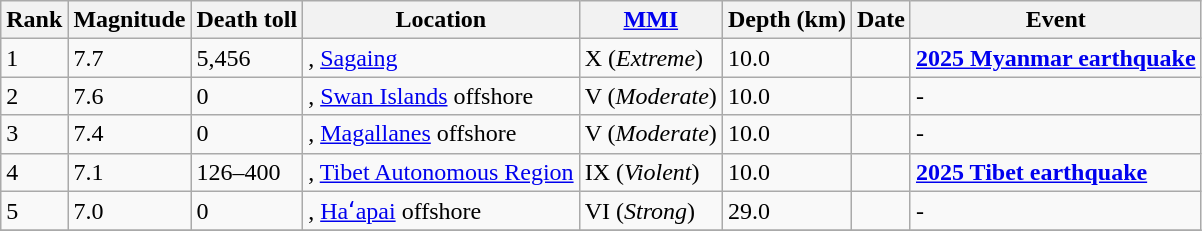<table class="sortable wikitable" style="font-size:100%;">
<tr>
<th>Rank</th>
<th>Magnitude</th>
<th>Death toll</th>
<th>Location</th>
<th><a href='#'>MMI</a></th>
<th>Depth (km)</th>
<th>Date</th>
<th>Event</th>
</tr>
<tr>
<td>1</td>
<td>7.7</td>
<td>5,456</td>
<td>, <a href='#'>Sagaing</a></td>
<td>X (<em>Extreme</em>)</td>
<td>10.0</td>
<td></td>
<td><strong><a href='#'>2025 Myanmar earthquake</a></strong></td>
</tr>
<tr>
<td>2</td>
<td>7.6</td>
<td>0</td>
<td>, <a href='#'>Swan Islands</a> offshore</td>
<td>V (<em>Moderate</em>)</td>
<td>10.0</td>
<td></td>
<td>-</td>
</tr>
<tr>
<td>3</td>
<td>7.4</td>
<td>0</td>
<td>, <a href='#'>Magallanes</a> offshore</td>
<td>V (<em>Moderate</em>)</td>
<td>10.0</td>
<td></td>
<td>-</td>
</tr>
<tr>
<td>4</td>
<td>7.1</td>
<td>126–400</td>
<td>, <a href='#'>Tibet Autonomous Region</a></td>
<td>IX (<em>Violent</em>)</td>
<td>10.0</td>
<td></td>
<td><strong><a href='#'>2025 Tibet earthquake</a></strong></td>
</tr>
<tr>
<td>5</td>
<td>7.0</td>
<td>0</td>
<td>, <a href='#'>Haʻapai</a> offshore</td>
<td>VI (<em>Strong</em>)</td>
<td>29.0</td>
<td></td>
<td>-</td>
</tr>
<tr>
</tr>
</table>
